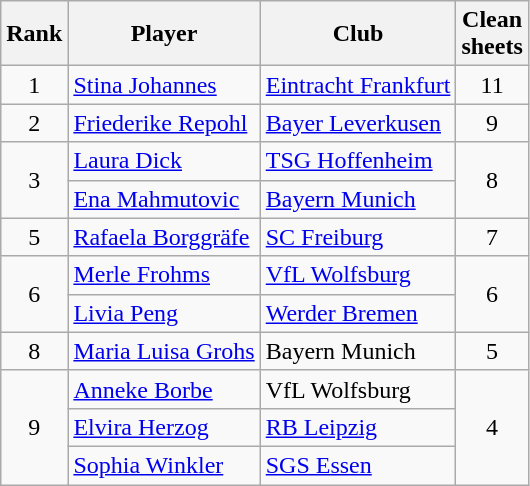<table class="wikitable sortable" style="text-align:center">
<tr>
<th>Rank</th>
<th>Player</th>
<th>Club</th>
<th>Clean<br>sheets</th>
</tr>
<tr>
<td>1</td>
<td align="left"> <a href='#'>Stina Johannes</a></td>
<td align="left"><a href='#'>Eintracht Frankfurt</a></td>
<td>11</td>
</tr>
<tr>
<td>2</td>
<td align="left"> <a href='#'>Friederike Repohl</a></td>
<td align="left"><a href='#'>Bayer Leverkusen</a></td>
<td>9</td>
</tr>
<tr>
<td rowspan=2>3</td>
<td align="left"> <a href='#'>Laura Dick</a></td>
<td align="left"><a href='#'>TSG Hoffenheim</a></td>
<td rowspan=2>8</td>
</tr>
<tr>
<td align="left"> <a href='#'>Ena Mahmutovic</a></td>
<td align="left"><a href='#'>Bayern Munich</a></td>
</tr>
<tr>
<td>5</td>
<td align="left"> <a href='#'>Rafaela Borggräfe</a></td>
<td align="left"><a href='#'>SC Freiburg</a></td>
<td>7</td>
</tr>
<tr>
<td rowspan=2>6</td>
<td align="left"> <a href='#'>Merle Frohms</a></td>
<td align="left"><a href='#'>VfL Wolfsburg</a></td>
<td rowspan=2>6</td>
</tr>
<tr>
<td align="left"> <a href='#'>Livia Peng</a></td>
<td align="left"><a href='#'>Werder Bremen</a></td>
</tr>
<tr>
<td>8</td>
<td align="left"> <a href='#'>Maria Luisa Grohs</a></td>
<td align="left">Bayern Munich</td>
<td>5</td>
</tr>
<tr>
<td rowspan=3>9</td>
<td align="left"> <a href='#'>Anneke Borbe</a></td>
<td align="left">VfL Wolfsburg</td>
<td rowspan=3>4</td>
</tr>
<tr>
<td align="left"> <a href='#'>Elvira Herzog</a></td>
<td align="left"><a href='#'>RB Leipzig</a></td>
</tr>
<tr>
<td align="left"> <a href='#'>Sophia Winkler</a></td>
<td align="left"><a href='#'>SGS Essen</a></td>
</tr>
</table>
